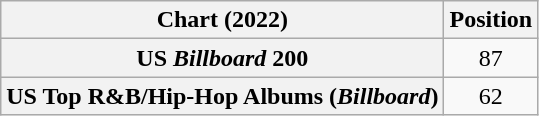<table class="wikitable sortable plainrowheaders" style="text-align:center">
<tr>
<th scope="col">Chart (2022)</th>
<th scope="col">Position</th>
</tr>
<tr>
<th scope="row">US <em>Billboard</em> 200</th>
<td>87</td>
</tr>
<tr>
<th scope="row">US Top R&B/Hip-Hop Albums (<em>Billboard</em>)</th>
<td>62</td>
</tr>
</table>
